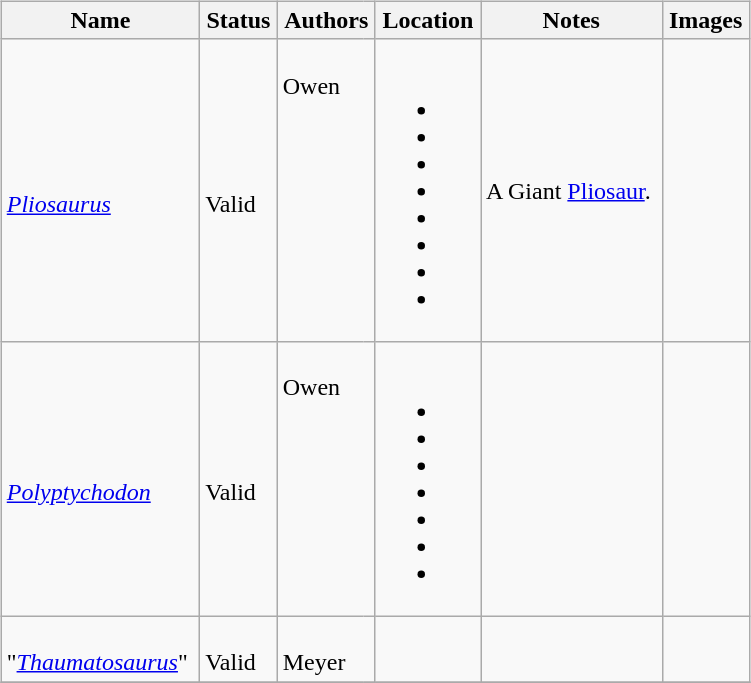<table border="0" style="background:transparent;" style="width: 100%;">
<tr>
<th width="90%"></th>
<th width="5%"></th>
<th width="5%"></th>
</tr>
<tr>
<td style="border:0px" valign="top"><br><table class="wikitable sortable" align="center" width="100%">
<tr>
<th>Name</th>
<th>Status</th>
<th colspan="2">Authors</th>
<th>Location</th>
<th>Notes</th>
<th>Images</th>
</tr>
<tr>
<td><br><em><a href='#'>Pliosaurus</a></em></td>
<td><br>Valid</td>
<td style="border-right:0px" valign="top"><br>Owen</td>
<td style="border-left:0px" valign="top"></td>
<td><br><ul><li></li><li></li><li></li><li></li><li></li><li></li><li></li><li></li></ul></td>
<td>A Giant <a href='#'>Pliosaur</a>.</td>
<td></td>
</tr>
<tr>
<td><br><em><a href='#'>Polyptychodon</a></em></td>
<td><br>Valid</td>
<td style="border-right:0px" valign="top"><br>Owen</td>
<td style="border-left:0px" valign="top"></td>
<td><br><ul><li></li><li></li><li></li><li></li><li></li><li></li><li></li></ul></td>
<td></td>
<td></td>
</tr>
<tr>
<td><br>"<em><a href='#'>Thaumatosaurus</a></em>"</td>
<td><br>Valid</td>
<td style="border-right:0px" valign="top"><br>Meyer</td>
<td style="border-left:0px" valign="top"></td>
<td></td>
<td></td>
<td></td>
</tr>
<tr>
</tr>
</table>
</td>
<td style="border:0px" valign="top"></td>
<td style="border:0px" valign="top"><br><table border="0" style= height:"100%" align="right" style="background:transparent;">
<tr style="height:1px">
<td><br></td>
</tr>
<tr style="height:30px">
<td></td>
</tr>
</table>
</td>
</tr>
<tr>
</tr>
</table>
